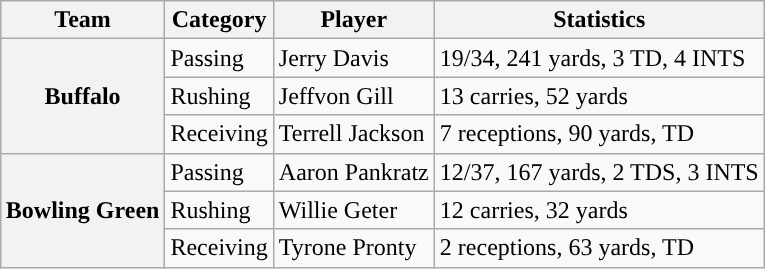<table class="wikitable" style="float:right">
<tr>
<th>Team</th>
<th>Category</th>
<th>Player</th>
<th>Statistics</th>
</tr>
<tr>
<th rowspan=3>Buffalo</th>
<td>Passing</td>
<td>Jerry Davis</td>
<td>19/34, 241 yards, 3 TD, 4 INTS</td>
</tr>
<tr>
<td>Rushing</td>
<td>Jeffvon Gill</td>
<td>13 carries, 52 yards</td>
</tr>
<tr>
<td>Receiving</td>
<td>Terrell Jackson</td>
<td>7 receptions, 90 yards, TD</td>
</tr>
<tr>
<th rowspan=3>Bowling Green</th>
<td>Passing</td>
<td>Aaron Pankratz</td>
<td>12/37, 167 yards, 2 TDS, 3 INTS</td>
</tr>
<tr>
<td>Rushing</td>
<td>Willie Geter</td>
<td>12 carries, 32 yards</td>
</tr>
<tr>
<td>Receiving</td>
<td>Tyrone Pronty</td>
<td>2 receptions, 63 yards, TD</td>
</tr>
</table>
